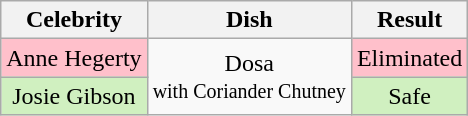<table class="wikitable" style="text-align:center;">
<tr>
<th>Celebrity</th>
<th>Dish</th>
<th>Result</th>
</tr>
<tr>
<td style="background:pink;">Anne Hegerty</td>
<td rowspan="2">Dosa<br><small>with Coriander Chutney</small></td>
<td style="background:pink;">Eliminated</td>
</tr>
<tr>
<td style="background:#d0f0c0;">Josie Gibson</td>
<td style="background:#d0f0c0;">Safe</td>
</tr>
</table>
